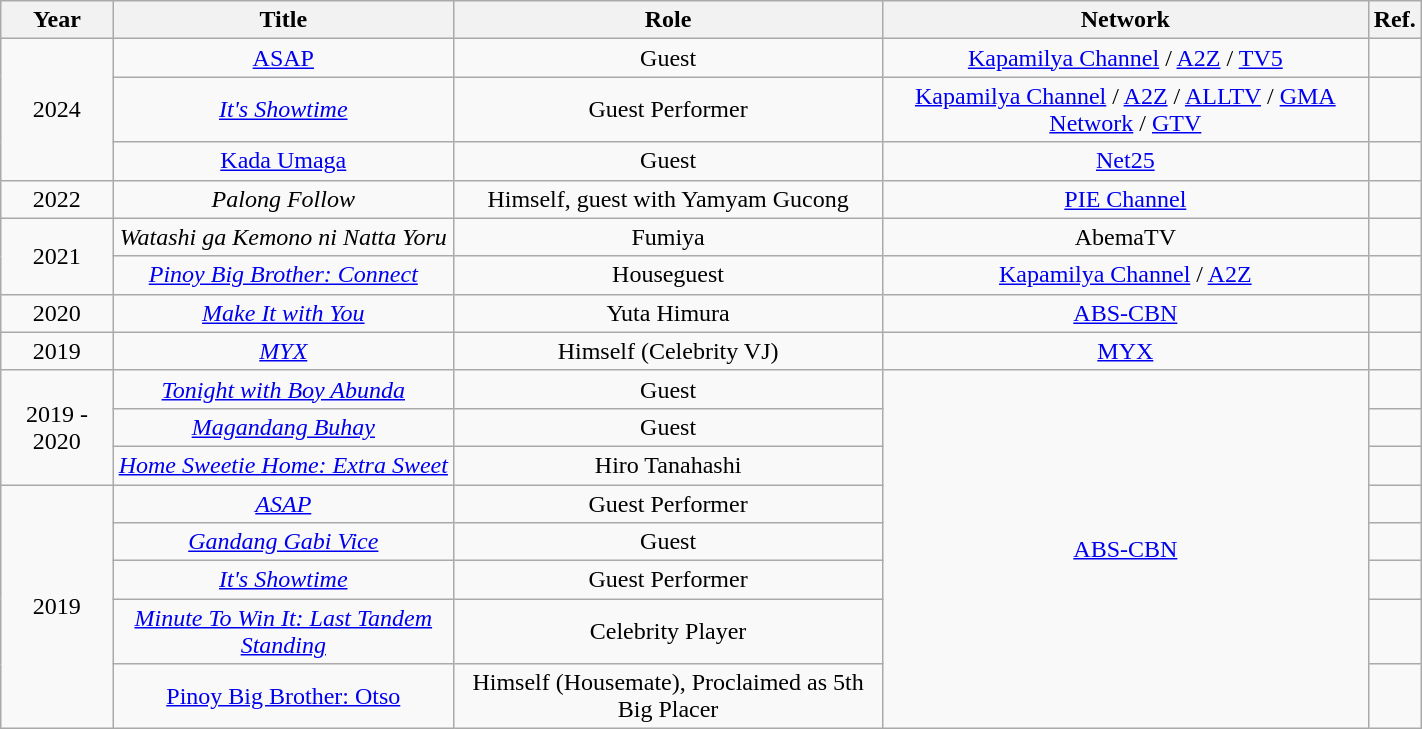<table class="wikitable" style="text-align:center; width:75%">
<tr>
<th>Year</th>
<th>Title</th>
<th>Role</th>
<th>Network</th>
<th>Ref.</th>
</tr>
<tr>
<td rowspan="3">2024</td>
<td><a href='#'>ASAP</a></td>
<td>Guest</td>
<td><a href='#'>Kapamilya Channel</a> / <a href='#'>A2Z</a> / <a href='#'>TV5</a></td>
<td></td>
</tr>
<tr>
<td><a href='#'><em>It's Showtime</em></a></td>
<td>Guest Performer</td>
<td><a href='#'>Kapamilya Channel</a> / <a href='#'>A2Z</a> / <a href='#'>ALLTV</a> / <a href='#'>GMA Network</a> / <a href='#'>GTV</a></td>
<td></td>
</tr>
<tr>
<td><a href='#'>Kada Umaga</a></td>
<td>Guest</td>
<td><a href='#'>Net25</a></td>
<td></td>
</tr>
<tr>
<td>2022</td>
<td><em>Palong Follow</em></td>
<td>Himself, guest with Yamyam Gucong</td>
<td><a href='#'>PIE Channel</a></td>
<td></td>
</tr>
<tr>
<td rowspan="2">2021</td>
<td><em>Watashi ga Kemono ni Natta Yoru</em></td>
<td>Fumiya</td>
<td>AbemaTV</td>
<td></td>
</tr>
<tr>
<td><em><a href='#'>Pinoy Big Brother: Connect</a></em></td>
<td>Houseguest</td>
<td><a href='#'>Kapamilya Channel</a> / <a href='#'>A2Z</a></td>
<td></td>
</tr>
<tr>
<td>2020</td>
<td><em><a href='#'>Make It with You</a></em></td>
<td>Yuta Himura</td>
<td><a href='#'>ABS-CBN</a></td>
<td></td>
</tr>
<tr>
<td>2019</td>
<td><a href='#'><em>MYX</em></a></td>
<td>Himself (Celebrity VJ)</td>
<td><a href='#'>MYX</a></td>
<td></td>
</tr>
<tr>
<td rowspan="3">2019 - 2020</td>
<td><em><a href='#'>Tonight with Boy Abunda</a></em></td>
<td>Guest</td>
<td rowspan="8"><a href='#'>ABS-CBN</a></td>
<td></td>
</tr>
<tr>
<td><em><a href='#'>Magandang Buhay</a></em></td>
<td>Guest</td>
<td></td>
</tr>
<tr>
<td><a href='#'><em>Home Sweetie Home: Extra Sweet</em></a></td>
<td>Hiro Tanahashi</td>
<td></td>
</tr>
<tr>
<td rowspan="5">2019</td>
<td><a href='#'><em>ASAP</em></a></td>
<td>Guest Performer</td>
<td></td>
</tr>
<tr>
<td><em><a href='#'>Gandang Gabi Vice</a></em></td>
<td>Guest</td>
<td></td>
</tr>
<tr>
<td><a href='#'><em>It's Showtime</em></a></td>
<td>Guest Performer</td>
<td><br></td>
</tr>
<tr>
<td><a href='#'><em>Minute To Win It: Last Tandem Standing</em></a></td>
<td>Celebrity Player</td>
<td></td>
</tr>
<tr>
<td><a href='#'>Pinoy Big Brother: Otso</a></td>
<td>Himself (Housemate), Proclaimed as 5th Big Placer</td>
<td></td>
</tr>
</table>
